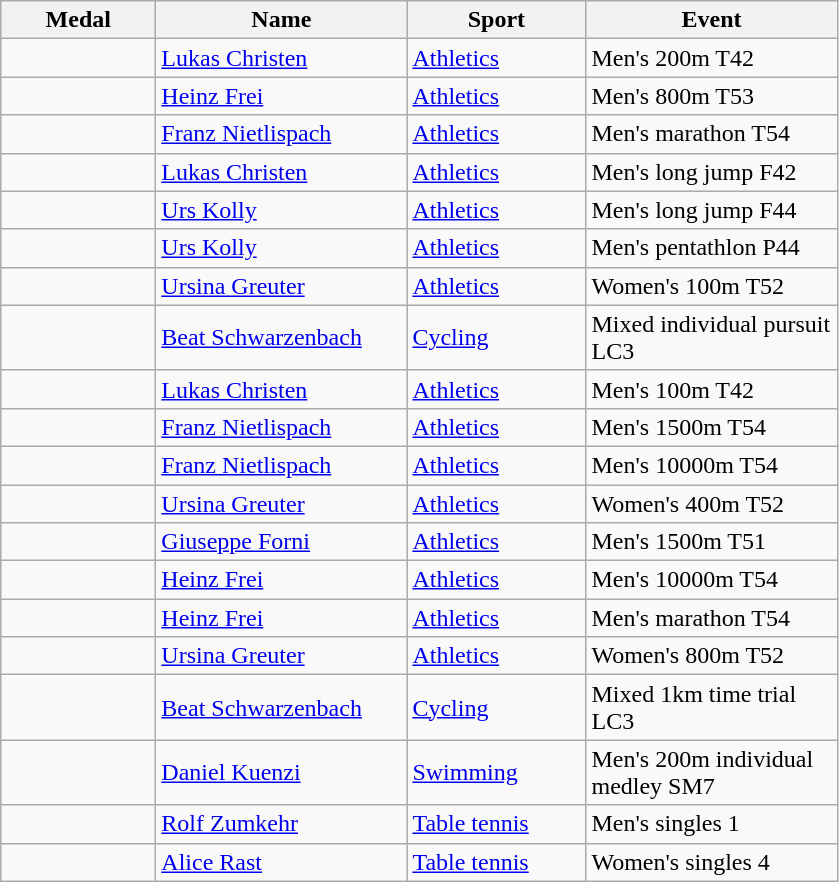<table class="wikitable">
<tr>
<th style="width:6em">Medal</th>
<th style="width:10em">Name</th>
<th style="width:7em">Sport</th>
<th style="width:10em">Event</th>
</tr>
<tr>
<td></td>
<td><a href='#'>Lukas Christen</a></td>
<td><a href='#'>Athletics</a></td>
<td>Men's 200m T42</td>
</tr>
<tr>
<td></td>
<td><a href='#'>Heinz Frei</a></td>
<td><a href='#'>Athletics</a></td>
<td>Men's 800m T53</td>
</tr>
<tr>
<td></td>
<td><a href='#'>Franz Nietlispach</a></td>
<td><a href='#'>Athletics</a></td>
<td>Men's marathon T54</td>
</tr>
<tr>
<td></td>
<td><a href='#'>Lukas Christen</a></td>
<td><a href='#'>Athletics</a></td>
<td>Men's long jump F42</td>
</tr>
<tr>
<td></td>
<td><a href='#'>Urs Kolly</a></td>
<td><a href='#'>Athletics</a></td>
<td>Men's long jump F44</td>
</tr>
<tr>
<td></td>
<td><a href='#'>Urs Kolly</a></td>
<td><a href='#'>Athletics</a></td>
<td>Men's pentathlon P44</td>
</tr>
<tr>
<td></td>
<td><a href='#'>Ursina Greuter</a></td>
<td><a href='#'>Athletics</a></td>
<td>Women's 100m T52</td>
</tr>
<tr>
<td></td>
<td><a href='#'>Beat Schwarzenbach</a></td>
<td><a href='#'>Cycling</a></td>
<td>Mixed individual pursuit LC3</td>
</tr>
<tr>
<td></td>
<td><a href='#'>Lukas Christen</a></td>
<td><a href='#'>Athletics</a></td>
<td>Men's 100m T42</td>
</tr>
<tr>
<td></td>
<td><a href='#'>Franz Nietlispach</a></td>
<td><a href='#'>Athletics</a></td>
<td>Men's 1500m T54</td>
</tr>
<tr>
<td></td>
<td><a href='#'>Franz Nietlispach</a></td>
<td><a href='#'>Athletics</a></td>
<td>Men's 10000m T54</td>
</tr>
<tr>
<td></td>
<td><a href='#'>Ursina Greuter</a></td>
<td><a href='#'>Athletics</a></td>
<td>Women's 400m T52</td>
</tr>
<tr>
<td></td>
<td><a href='#'>Giuseppe Forni</a></td>
<td><a href='#'>Athletics</a></td>
<td>Men's 1500m T51</td>
</tr>
<tr>
<td></td>
<td><a href='#'>Heinz Frei</a></td>
<td><a href='#'>Athletics</a></td>
<td>Men's 10000m T54</td>
</tr>
<tr>
<td></td>
<td><a href='#'>Heinz Frei</a></td>
<td><a href='#'>Athletics</a></td>
<td>Men's marathon T54</td>
</tr>
<tr>
<td></td>
<td><a href='#'>Ursina Greuter</a></td>
<td><a href='#'>Athletics</a></td>
<td>Women's 800m T52</td>
</tr>
<tr>
<td></td>
<td><a href='#'>Beat Schwarzenbach</a></td>
<td><a href='#'>Cycling</a></td>
<td>Mixed 1km time trial LC3</td>
</tr>
<tr>
<td></td>
<td><a href='#'>Daniel Kuenzi</a></td>
<td><a href='#'>Swimming</a></td>
<td>Men's 200m individual medley SM7</td>
</tr>
<tr>
<td></td>
<td><a href='#'>Rolf Zumkehr</a></td>
<td><a href='#'>Table tennis</a></td>
<td>Men's singles 1</td>
</tr>
<tr>
<td></td>
<td><a href='#'>Alice Rast</a></td>
<td><a href='#'>Table tennis</a></td>
<td>Women's singles 4</td>
</tr>
</table>
